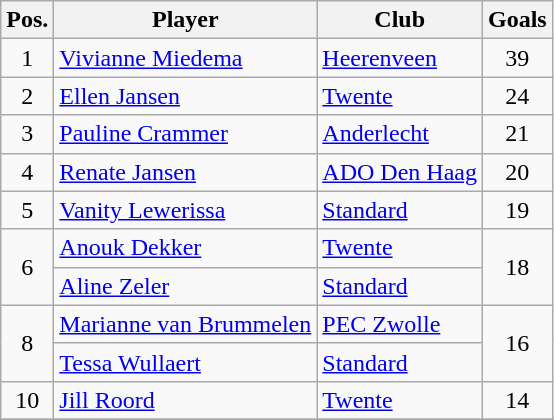<table class="wikitable">
<tr>
<th>Pos.</th>
<th>Player</th>
<th>Club</th>
<th>Goals</th>
</tr>
<tr>
<td rowspan="1" style="text-align:center;">1</td>
<td> <a href='#'>Vivianne Miedema</a></td>
<td><a href='#'>Heerenveen</a></td>
<td rowspan="1" style="text-align:center;">39</td>
</tr>
<tr>
<td rowspan="1" style="text-align:center;">2</td>
<td> <a href='#'>Ellen Jansen</a></td>
<td><a href='#'>Twente</a></td>
<td rowspan="1" style="text-align:center;">24</td>
</tr>
<tr>
<td rowspan="1" style="text-align:center;">3</td>
<td> <a href='#'>Pauline Crammer</a></td>
<td><a href='#'>Anderlecht</a></td>
<td rowspan="1" style="text-align:center;">21</td>
</tr>
<tr>
<td rowspan="1" style="text-align:center;">4</td>
<td> <a href='#'>Renate Jansen</a></td>
<td><a href='#'>ADO Den Haag</a></td>
<td rowspan="1" style="text-align:center;">20</td>
</tr>
<tr>
<td rowspan="1" style="text-align:center;">5</td>
<td> <a href='#'>Vanity Lewerissa</a></td>
<td><a href='#'>Standard</a></td>
<td rowspan="1" style="text-align:center;">19</td>
</tr>
<tr>
<td rowspan="2" style="text-align:center;">6</td>
<td> <a href='#'>Anouk Dekker</a></td>
<td><a href='#'>Twente</a></td>
<td rowspan="2" style="text-align:center;">18</td>
</tr>
<tr>
<td> <a href='#'>Aline Zeler</a></td>
<td><a href='#'>Standard</a></td>
</tr>
<tr>
<td rowspan="2" style="text-align:center;">8</td>
<td> <a href='#'>Marianne van Brummelen</a></td>
<td><a href='#'>PEC Zwolle</a></td>
<td rowspan="2" style="text-align:center;">16</td>
</tr>
<tr>
<td> <a href='#'>Tessa Wullaert</a></td>
<td><a href='#'>Standard</a></td>
</tr>
<tr>
<td rowspan="1" style="text-align:center;">10</td>
<td> <a href='#'>Jill Roord</a></td>
<td><a href='#'>Twente</a></td>
<td rowspan="1" style="text-align:center;">14</td>
</tr>
<tr>
</tr>
</table>
